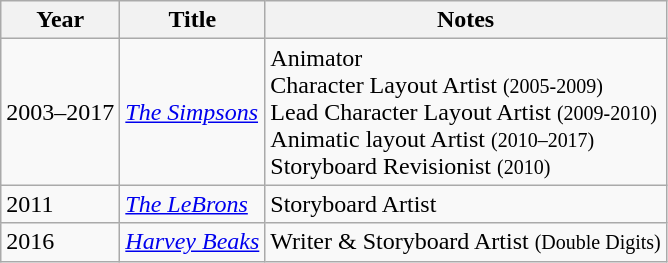<table class="wikitable">
<tr>
<th>Year</th>
<th>Title</th>
<th>Notes</th>
</tr>
<tr>
<td>2003–2017</td>
<td><em><a href='#'>The Simpsons</a></em></td>
<td>Animator<br>Character Layout Artist <small>(2005-2009)</small><br>Lead Character Layout Artist <small>(2009-2010)</small><br>Animatic layout Artist <small>(2010–2017)</small><br>Storyboard Revisionist <small>(2010)</small></td>
</tr>
<tr>
<td>2011</td>
<td><em><a href='#'>The LeBrons</a></em></td>
<td>Storyboard Artist</td>
</tr>
<tr>
<td>2016</td>
<td><em><a href='#'>Harvey Beaks</a></em></td>
<td>Writer & Storyboard Artist <small>(Double Digits)</small></td>
</tr>
</table>
